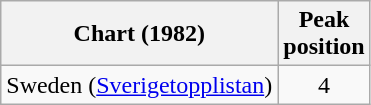<table class="wikitable">
<tr>
<th>Chart (1982)</th>
<th>Peak<br>position</th>
</tr>
<tr>
<td>Sweden (<a href='#'>Sverigetopplistan</a>)</td>
<td align="center">4</td>
</tr>
</table>
